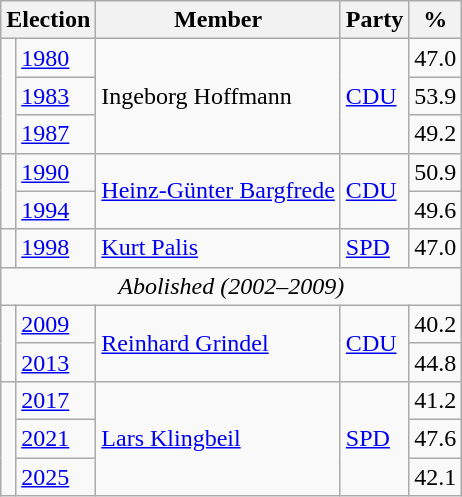<table class=wikitable>
<tr>
<th colspan=2>Election</th>
<th>Member</th>
<th>Party</th>
<th>%</th>
</tr>
<tr>
<td rowspan=3 bgcolor=></td>
<td><a href='#'>1980</a></td>
<td rowspan=3>Ingeborg Hoffmann</td>
<td rowspan=3><a href='#'>CDU</a></td>
<td align=right>47.0</td>
</tr>
<tr>
<td><a href='#'>1983</a></td>
<td align=right>53.9</td>
</tr>
<tr>
<td><a href='#'>1987</a></td>
<td align=right>49.2</td>
</tr>
<tr>
<td rowspan=2 bgcolor=></td>
<td><a href='#'>1990</a></td>
<td rowspan=2><a href='#'>Heinz-Günter Bargfrede</a></td>
<td rowspan=2><a href='#'>CDU</a></td>
<td align=right>50.9</td>
</tr>
<tr>
<td><a href='#'>1994</a></td>
<td align=right>49.6</td>
</tr>
<tr>
<td bgcolor=></td>
<td><a href='#'>1998</a></td>
<td><a href='#'>Kurt Palis</a></td>
<td><a href='#'>SPD</a></td>
<td align=right>47.0</td>
</tr>
<tr>
<td colspan=5 align=center><em>Abolished (2002–2009)</em></td>
</tr>
<tr>
<td rowspan=2 bgcolor=></td>
<td><a href='#'>2009</a></td>
<td rowspan=2><a href='#'>Reinhard Grindel</a></td>
<td rowspan=2><a href='#'>CDU</a></td>
<td align=right>40.2</td>
</tr>
<tr>
<td><a href='#'>2013</a></td>
<td align=right>44.8</td>
</tr>
<tr>
<td rowspan=3 bgcolor=></td>
<td><a href='#'>2017</a></td>
<td rowspan=3><a href='#'>Lars Klingbeil</a></td>
<td rowspan=3><a href='#'>SPD</a></td>
<td align=right>41.2</td>
</tr>
<tr>
<td><a href='#'>2021</a></td>
<td align=right>47.6</td>
</tr>
<tr>
<td><a href='#'>2025</a></td>
<td align=right>42.1</td>
</tr>
</table>
